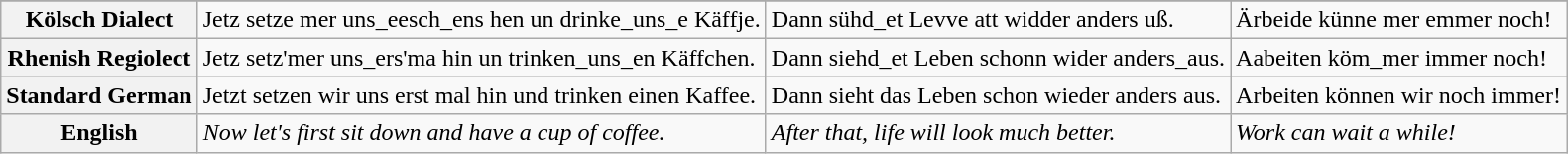<table class="wikitable">
<tr bgcolor=#FFDEAD>
</tr>
<tr>
<th>Kölsch Dialect</th>
<td>Jetz setze mer uns_eesch_ens hen un drinke_uns_e Käffje.</td>
<td>Dann sühd_et Levve att widder anders uß.</td>
<td>Ärbeide künne mer emmer noch!</td>
</tr>
<tr>
<th>Rhenish Regiolect</th>
<td>Jetz setz'mer uns_ers'ma hin un trinken_uns_en Käffchen.</td>
<td>Dann siehd_et Leben schonn wider anders_aus.</td>
<td>Aabeiten köm_mer immer noch!</td>
</tr>
<tr>
<th>Standard German</th>
<td>Jetzt setzen wir uns erst mal hin und trinken einen Kaffee.</td>
<td>Dann sieht das Leben schon wieder anders aus.</td>
<td>Arbeiten können wir noch immer!</td>
</tr>
<tr>
<th>English</th>
<td><em>Now let's first sit down and have a cup of coffee.</em></td>
<td><em>After that, life will look much better.</em></td>
<td><em>Work can wait a while!</em></td>
</tr>
</table>
